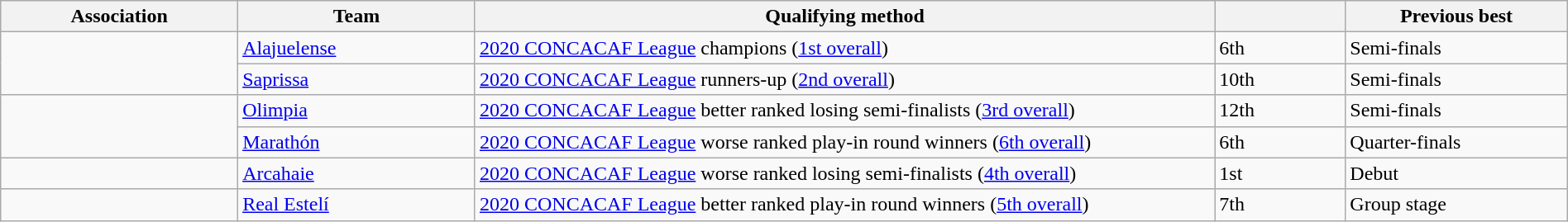<table class="wikitable" style="table-layout:fixed;width:100%;">
<tr>
<th width=15%>Association</th>
<th width=15%>Team</th>
<th width=48%>Qualifying method</th>
<th width=8%> </th>
<th width=14%>Previous best </th>
</tr>
<tr>
<td rowspan=2></td>
<td><a href='#'>Alajuelense</a></td>
<td><a href='#'>2020 CONCACAF League</a> champions (<a href='#'>1st overall</a>)</td>
<td>6th </td>
<td>Semi-finals </td>
</tr>
<tr>
<td><a href='#'>Saprissa</a></td>
<td><a href='#'>2020 CONCACAF League</a> runners-up (<a href='#'>2nd overall</a>)</td>
<td>10th </td>
<td>Semi-finals </td>
</tr>
<tr>
<td rowspan=2></td>
<td><a href='#'>Olimpia</a></td>
<td><a href='#'>2020 CONCACAF League</a> better ranked losing semi-finalists (<a href='#'>3rd overall</a>)</td>
<td>12th </td>
<td>Semi-finals </td>
</tr>
<tr>
<td><a href='#'>Marathón</a></td>
<td><a href='#'>2020 CONCACAF League</a> worse ranked play-in round winners (<a href='#'>6th overall</a>)</td>
<td>6th </td>
<td>Quarter-finals </td>
</tr>
<tr>
<td></td>
<td><a href='#'>Arcahaie</a></td>
<td><a href='#'>2020 CONCACAF League</a> worse ranked losing semi-finalists (<a href='#'>4th overall</a>)</td>
<td>1st</td>
<td>Debut</td>
</tr>
<tr>
<td></td>
<td><a href='#'>Real Estelí</a></td>
<td><a href='#'>2020 CONCACAF League</a> better ranked play-in round winners (<a href='#'>5th overall</a>)</td>
<td>7th </td>
<td>Group stage </td>
</tr>
</table>
